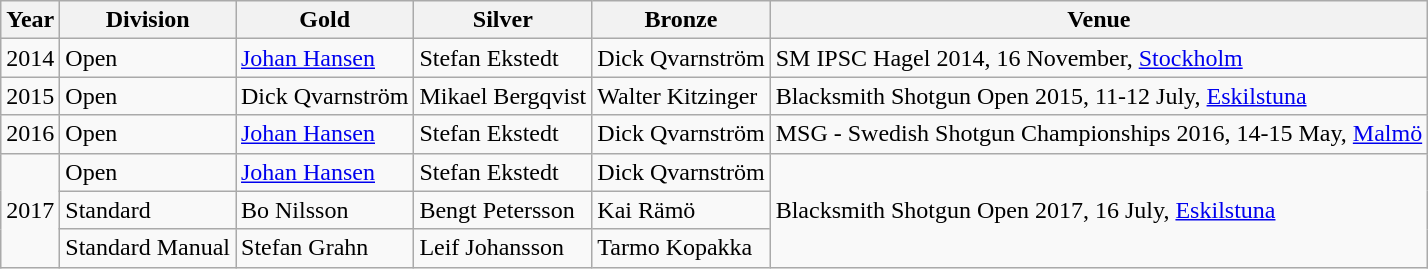<table class="wikitable sortable" style="text-align: left;">
<tr>
<th>Year</th>
<th>Division</th>
<th> Gold</th>
<th> Silver</th>
<th> Bronze</th>
<th>Venue</th>
</tr>
<tr>
<td>2014</td>
<td>Open</td>
<td><a href='#'>Johan Hansen</a></td>
<td>Stefan Ekstedt</td>
<td>Dick Qvarnström</td>
<td>SM IPSC Hagel 2014, 16 November, <a href='#'>Stockholm</a></td>
</tr>
<tr>
<td>2015</td>
<td>Open</td>
<td>Dick Qvarnström</td>
<td>Mikael Bergqvist</td>
<td>Walter Kitzinger</td>
<td>Blacksmith Shotgun Open 2015, 11-12 July, <a href='#'>Eskilstuna</a></td>
</tr>
<tr>
<td>2016</td>
<td>Open</td>
<td><a href='#'>Johan Hansen</a></td>
<td>Stefan Ekstedt</td>
<td>Dick Qvarnström</td>
<td>MSG - Swedish Shotgun Championships 2016, 14-15 May, <a href='#'>Malmö</a></td>
</tr>
<tr>
<td rowspan="3">2017</td>
<td>Open</td>
<td><a href='#'>Johan Hansen</a></td>
<td>Stefan Ekstedt</td>
<td>Dick Qvarnström</td>
<td rowspan="3">Blacksmith Shotgun Open 2017, 16 July, <a href='#'>Eskilstuna</a></td>
</tr>
<tr>
<td>Standard</td>
<td>Bo Nilsson</td>
<td>Bengt Petersson</td>
<td>Kai Rämö</td>
</tr>
<tr>
<td>Standard Manual</td>
<td>Stefan Grahn</td>
<td>Leif Johansson</td>
<td>Tarmo Kopakka</td>
</tr>
</table>
